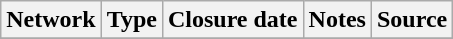<table class="wikitable sortable">
<tr>
<th>Network</th>
<th>Type</th>
<th>Closure date</th>
<th>Notes</th>
<th>Source</th>
</tr>
<tr>
</tr>
</table>
